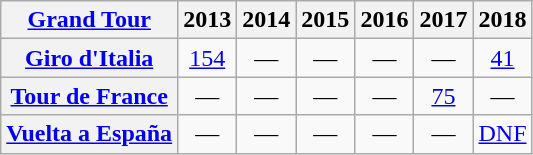<table class="wikitable plainrowheaders">
<tr>
<th scope="col"><a href='#'>Grand Tour</a></th>
<th scope="col">2013</th>
<th scope="col">2014</th>
<th scope="col">2015</th>
<th scope="col">2016</th>
<th scope="col">2017</th>
<th scope="col">2018</th>
</tr>
<tr style="text-align:center;">
<th scope="row"> <a href='#'>Giro d'Italia</a></th>
<td><a href='#'>154</a></td>
<td>—</td>
<td>—</td>
<td>—</td>
<td>—</td>
<td><a href='#'>41</a></td>
</tr>
<tr style="text-align:center;">
<th scope="row"> <a href='#'>Tour de France</a></th>
<td>—</td>
<td>—</td>
<td>—</td>
<td>—</td>
<td><a href='#'>75</a></td>
<td>—</td>
</tr>
<tr style="text-align:center;">
<th scope="row"> <a href='#'>Vuelta a España</a></th>
<td>—</td>
<td>—</td>
<td>—</td>
<td>—</td>
<td>—</td>
<td><a href='#'>DNF</a></td>
</tr>
</table>
